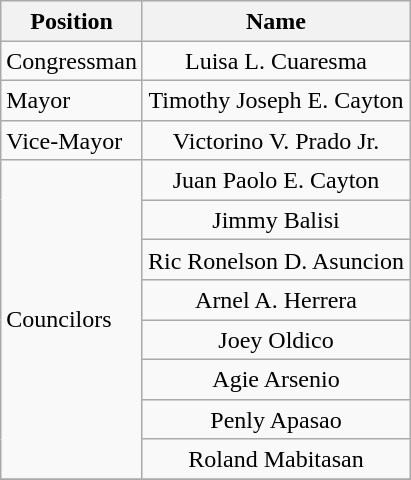<table class="wikitable" style="line-height:1.20em; font-size:100%;">
<tr>
<th>Position</th>
<th>Name</th>
</tr>
<tr>
<td>Congressman</td>
<td style="text-align:center;">Luisa L. Cuaresma</td>
</tr>
<tr>
<td>Mayor</td>
<td style="text-align:center;">Timothy Joseph E. Cayton</td>
</tr>
<tr>
<td>Vice-Mayor</td>
<td style="text-align:center;">Victorino V. Prado Jr.</td>
</tr>
<tr>
<td rowspan=8>Councilors</td>
<td style="text-align:center;">Juan Paolo E. Cayton</td>
</tr>
<tr>
<td style="text-align:center;">Jimmy Balisi</td>
</tr>
<tr>
<td style="text-align:center;">Ric Ronelson D. Asuncion</td>
</tr>
<tr>
<td style="text-align:center;">Arnel A. Herrera</td>
</tr>
<tr>
<td style="text-align:center;">Joey Oldico</td>
</tr>
<tr>
<td style="text-align:center;">Agie Arsenio</td>
</tr>
<tr>
<td style="text-align:center;">Penly Apasao</td>
</tr>
<tr>
<td style="text-align:center;">Roland Mabitasan</td>
</tr>
<tr>
</tr>
</table>
